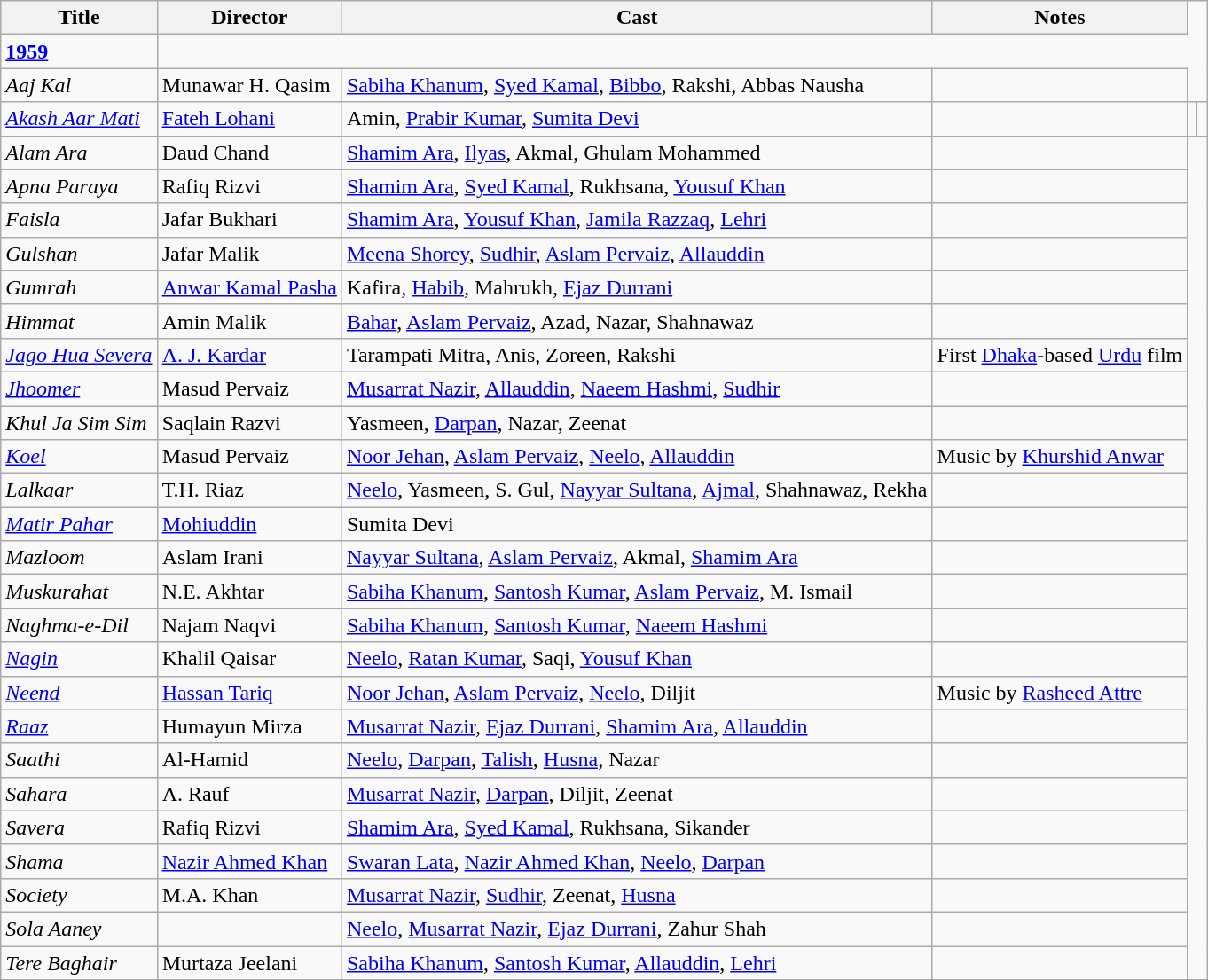<table class="wikitable">
<tr>
<th>Title</th>
<th>Director</th>
<th>Cast</th>
<th>Notes</th>
</tr>
<tr>
<td><strong><a href='#'>1959</a></strong></td>
</tr>
<tr>
<td><em>Aaj Kal</em></td>
<td>Munawar H. Qasim</td>
<td><a href='#'>Sabiha Khanum</a>, <a href='#'>Syed Kamal</a>, <a href='#'>Bibbo</a>, Rakshi, Abbas Nausha</td>
<td></td>
</tr>
<tr>
<td><em><a href='#'>Akash Aar Mati</a></em></td>
<td><a href='#'>Fateh Lohani</a></td>
<td>Amin, <a href='#'>Prabir Kumar</a>, <a href='#'>Sumita Devi</a></td>
<td></td>
<td></td>
<td></td>
</tr>
<tr>
<td><em>Alam Ara</em></td>
<td>Daud Chand</td>
<td><a href='#'>Shamim Ara</a>, <a href='#'>Ilyas</a>, Akmal, Ghulam Mohammed</td>
<td></td>
</tr>
<tr>
<td><em>Apna Paraya</em></td>
<td>Rafiq Rizvi</td>
<td><a href='#'>Shamim Ara</a>, <a href='#'>Syed Kamal</a>, Rukhsana, <a href='#'>Yousuf Khan</a></td>
<td></td>
</tr>
<tr>
<td><em>Faisla</em></td>
<td>Jafar Bukhari</td>
<td><a href='#'>Shamim Ara</a>, <a href='#'>Yousuf Khan</a>, <a href='#'>Jamila Razzaq</a>, <a href='#'>Lehri</a></td>
<td></td>
</tr>
<tr>
<td><em>Gulshan</em></td>
<td>Jafar Malik</td>
<td><a href='#'>Meena Shorey</a>, <a href='#'>Sudhir</a>, <a href='#'>Aslam Pervaiz</a>, <a href='#'>Allauddin</a></td>
<td></td>
</tr>
<tr>
<td><em>Gumrah</em></td>
<td><a href='#'>Anwar Kamal Pasha</a></td>
<td>Kafira, <a href='#'>Habib</a>, Mahrukh, <a href='#'>Ejaz Durrani</a></td>
<td></td>
</tr>
<tr>
<td><em>Himmat</em></td>
<td>Amin Malik</td>
<td><a href='#'>Bahar</a>, <a href='#'>Aslam Pervaiz</a>, Azad, Nazar, Shahnawaz</td>
<td></td>
</tr>
<tr>
<td><em><a href='#'>Jago Hua Severa</a></em></td>
<td><a href='#'>A. J. Kardar</a></td>
<td>Tarampati Mitra, Anis, Zoreen, Rakshi</td>
<td>First <a href='#'>Dhaka</a>-based <a href='#'>Urdu</a> film</td>
</tr>
<tr>
<td><em><a href='#'>Jhoomer</a></em></td>
<td>Masud Pervaiz</td>
<td><a href='#'>Musarrat Nazir</a>, <a href='#'>Allauddin</a>, <a href='#'>Naeem Hashmi</a>, <a href='#'>Sudhir</a></td>
<td></td>
</tr>
<tr>
<td><em>Khul Ja Sim Sim</em></td>
<td>Saqlain Razvi</td>
<td>Yasmeen, <a href='#'>Darpan</a>, Nazar, Zeenat</td>
<td></td>
</tr>
<tr>
<td><em><a href='#'>Koel</a></em></td>
<td>Masud Pervaiz</td>
<td><a href='#'>Noor Jehan</a>, <a href='#'>Aslam Pervaiz</a>, <a href='#'>Neelo</a>, <a href='#'>Allauddin</a></td>
<td>Music by <a href='#'>Khurshid Anwar</a></td>
</tr>
<tr>
<td><em>Lalkaar</em></td>
<td>T.H. Riaz</td>
<td><a href='#'>Neelo</a>, Yasmeen, S. Gul, <a href='#'>Nayyar Sultana</a>, <a href='#'>Ajmal</a>, Shahnawaz, Rekha</td>
<td></td>
</tr>
<tr>
<td><em><a href='#'>Matir Pahar</a></em></td>
<td><a href='#'>Mohiuddin</a></td>
<td>Sumita Devi</td>
<td></td>
</tr>
<tr>
<td><em>Mazloom </em></td>
<td>Aslam Irani</td>
<td><a href='#'>Nayyar Sultana</a>, <a href='#'>Aslam Pervaiz</a>, Akmal, <a href='#'>Shamim Ara</a></td>
<td></td>
</tr>
<tr>
<td><em>Muskurahat</em></td>
<td>N.E. Akhtar</td>
<td><a href='#'>Sabiha Khanum</a>, <a href='#'>Santosh Kumar</a>, <a href='#'>Aslam Pervaiz</a>, M. Ismail</td>
<td></td>
</tr>
<tr>
<td><em>Naghma-e-Dil</em></td>
<td>Najam Naqvi</td>
<td><a href='#'>Sabiha Khanum</a>, <a href='#'>Santosh Kumar</a>, <a href='#'>Naeem Hashmi</a></td>
<td></td>
</tr>
<tr>
<td><em><a href='#'>Nagin</a></em></td>
<td>Khalil Qaisar</td>
<td><a href='#'>Neelo</a>, <a href='#'>Ratan Kumar</a>, Saqi, <a href='#'>Yousuf Khan</a></td>
<td></td>
</tr>
<tr>
<td><em><a href='#'>Neend</a></em></td>
<td><a href='#'>Hassan Tariq</a></td>
<td><a href='#'>Noor Jehan</a>, <a href='#'>Aslam Pervaiz</a>, <a href='#'>Neelo</a>, Diljit</td>
<td>Music by <a href='#'>Rasheed Attre</a></td>
</tr>
<tr>
<td><em><a href='#'>Raaz</a></em></td>
<td>Humayun Mirza</td>
<td><a href='#'>Musarrat Nazir</a>, <a href='#'>Ejaz Durrani</a>, <a href='#'>Shamim Ara</a>, <a href='#'>Allauddin</a></td>
<td></td>
</tr>
<tr>
<td><em>Saathi</em></td>
<td>Al-Hamid</td>
<td><a href='#'>Neelo</a>, <a href='#'>Darpan</a>, <a href='#'>Talish</a>, <a href='#'>Husna</a>, Nazar</td>
<td></td>
</tr>
<tr>
<td><em>Sahara</em></td>
<td>A. Rauf</td>
<td><a href='#'>Musarrat Nazir</a>, <a href='#'>Darpan</a>, Diljit, Zeenat</td>
<td></td>
</tr>
<tr>
<td><em>Savera</em></td>
<td>Rafiq Rizvi</td>
<td><a href='#'>Shamim Ara</a>, <a href='#'>Syed Kamal</a>, Rukhsana, Sikander</td>
<td></td>
</tr>
<tr>
<td><em>Shama</em></td>
<td><a href='#'>Nazir Ahmed Khan</a></td>
<td><a href='#'>Swaran Lata</a>, <a href='#'>Nazir Ahmed Khan</a>, <a href='#'>Neelo</a>, <a href='#'>Darpan</a></td>
<td></td>
</tr>
<tr>
<td><em>Society</em></td>
<td>M.A. Khan</td>
<td><a href='#'>Musarrat Nazir</a>, <a href='#'>Sudhir</a>, Zeenat, <a href='#'>Husna</a></td>
<td></td>
</tr>
<tr>
<td><em>Sola Aaney</em></td>
<td></td>
<td><a href='#'>Neelo</a>, <a href='#'>Musarrat Nazir</a>, <a href='#'>Ejaz Durrani</a>, Zahur Shah</td>
<td></td>
</tr>
<tr>
<td><em>Tere Baghair</em></td>
<td>Murtaza Jeelani</td>
<td><a href='#'>Sabiha Khanum</a>, <a href='#'>Santosh Kumar</a>, <a href='#'>Allauddin</a>, <a href='#'>Lehri</a></td>
<td></td>
</tr>
<tr>
</tr>
</table>
